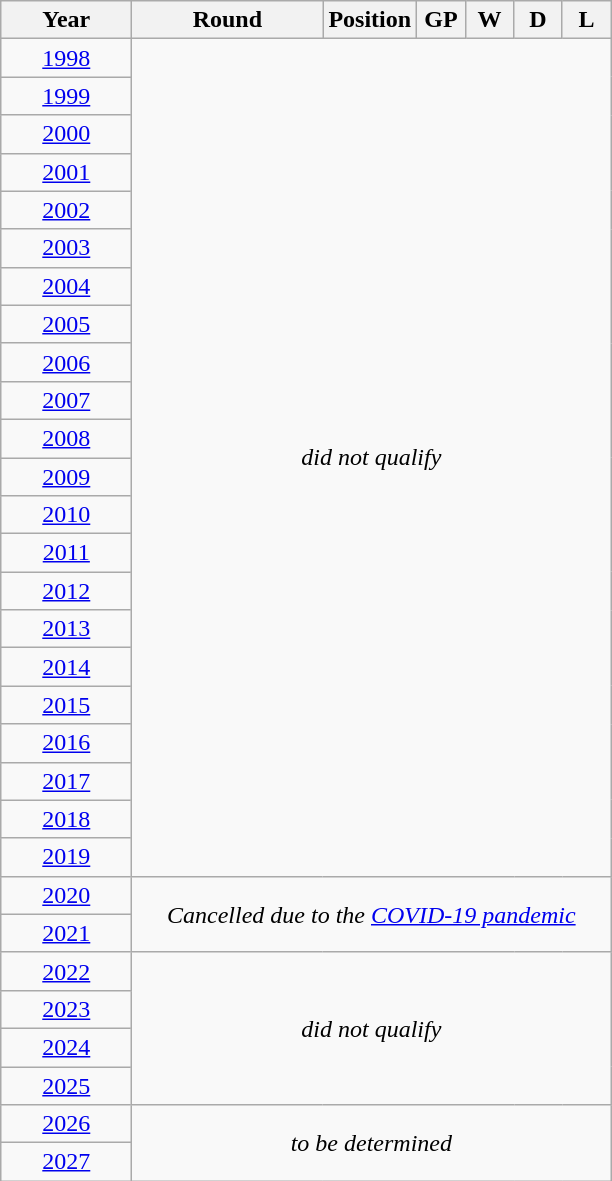<table class="wikitable" style="text-align: center;">
<tr>
<th width=80>Year</th>
<th width=120>Round</th>
<th>Position</th>
<th width=25>GP</th>
<th width=25>W</th>
<th width=25>D</th>
<th width=25>L</th>
</tr>
<tr>
<td><a href='#'>1998</a></td>
<td colspan=6 rowspan=22><em>did not qualify</em></td>
</tr>
<tr>
<td> <a href='#'>1999</a></td>
</tr>
<tr>
<td> <a href='#'>2000</a></td>
</tr>
<tr>
<td> <a href='#'>2001</a></td>
</tr>
<tr>
<td> <a href='#'>2002</a></td>
</tr>
<tr>
<td> <a href='#'>2003</a></td>
</tr>
<tr>
<td> <a href='#'>2004</a></td>
</tr>
<tr>
<td> <a href='#'>2005</a></td>
</tr>
<tr>
<td> <a href='#'>2006</a></td>
</tr>
<tr>
<td> <a href='#'>2007</a></td>
</tr>
<tr>
<td> <a href='#'>2008</a></td>
</tr>
<tr>
<td> <a href='#'>2009</a></td>
</tr>
<tr>
<td> <a href='#'>2010</a></td>
</tr>
<tr>
<td> <a href='#'>2011</a></td>
</tr>
<tr>
<td> <a href='#'>2012</a></td>
</tr>
<tr>
<td> <a href='#'>2013</a></td>
</tr>
<tr>
<td> <a href='#'>2014</a></td>
</tr>
<tr>
<td> <a href='#'>2015</a></td>
</tr>
<tr>
<td> <a href='#'>2016</a></td>
</tr>
<tr>
<td> <a href='#'>2017</a></td>
</tr>
<tr>
<td> <a href='#'>2018</a></td>
</tr>
<tr>
<td> <a href='#'>2019</a></td>
</tr>
<tr>
<td> <a href='#'>2020</a></td>
<td colspan=6 rowspan=2><em>Cancelled due to the <a href='#'>COVID-19 pandemic</a></em></td>
</tr>
<tr>
<td> <a href='#'>2021</a></td>
</tr>
<tr>
<td> <a href='#'>2022</a></td>
<td colspan=6 rowspan=4><em>did not qualify</em></td>
</tr>
<tr>
<td> <a href='#'>2023</a></td>
</tr>
<tr>
<td> <a href='#'>2024</a></td>
</tr>
<tr>
<td> <a href='#'>2025</a></td>
</tr>
<tr>
<td> <a href='#'>2026</a></td>
<td colspan=6 rowspan=2><em>to be determined</em></td>
</tr>
<tr>
<td> <a href='#'>2027</a></td>
</tr>
</table>
